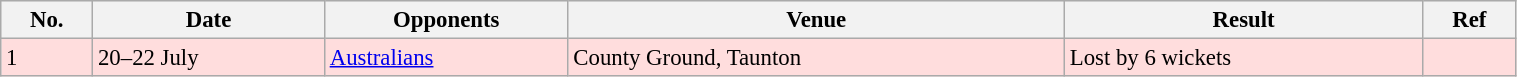<table class="wikitable"  style="width:80%; font-size:95%;">
<tr style="background:#efefef;">
<th scope="col">No.</th>
<th scope="col">Date</th>
<th scope="col">Opponents</th>
<th scope="col">Venue</th>
<th scope="col">Result</th>
<th scope="col">Ref</th>
</tr>
<tr style="background:#fdd;" >
<td>1</td>
<td>20–22 July</td>
<td><a href='#'>Australians</a></td>
<td>County Ground, Taunton</td>
<td>Lost by 6 wickets</td>
<td></td>
</tr>
</table>
